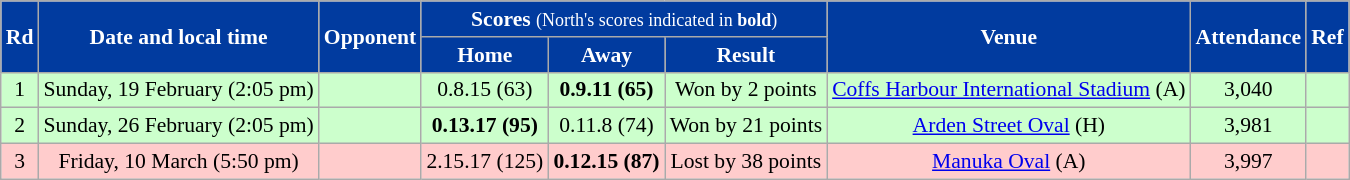<table class="wikitable" style="font-size:90%; text-align:center;">
<tr>
<td style="background:#013B9F; color:white" rowspan=2><strong>Rd</strong></td>
<td style="background:#013B9F; color:white" rowspan=2><strong>Date and local time</strong></td>
<td style="background:#013B9F; color:white" rowspan=2><strong>Opponent</strong></td>
<td style="background:#013B9F; color:white" colspan=3><strong>Scores</strong> <small>(North's scores indicated in <strong>bold</strong>)</small></td>
<td style="background:#013B9F; color:white" rowspan=2><strong>Venue</strong></td>
<td style="background:#013B9F; color:white" rowspan=2><strong>Attendance</strong></td>
<td style="background:#013B9F; color:white" rowspan=2><strong>Ref</strong></td>
</tr>
<tr>
<td style="background:#013B9F; color:white"><strong>Home</strong></td>
<td style="background:#013B9F; color:white"><strong>Away</strong></td>
<td style="background:#013B9F; color:white"><strong>Result</strong></td>
</tr>
<tr style="background:#cfc">
<td>1</td>
<td>Sunday, 19 February (2:05 pm)</td>
<td></td>
<td>0.8.15 (63)</td>
<td><strong>0.9.11 (65)</strong></td>
<td>Won by 2 points</td>
<td><a href='#'>Coffs Harbour International Stadium</a> (A)</td>
<td>3,040</td>
<td></td>
</tr>
<tr style="background:#cfc">
<td>2</td>
<td>Sunday, 26 February (2:05 pm)</td>
<td></td>
<td><strong>0.13.17 (95)</strong></td>
<td>0.11.8 (74)</td>
<td>Won by 21 points</td>
<td><a href='#'>Arden Street Oval</a> (H)</td>
<td>3,981</td>
<td></td>
</tr>
<tr style="background:#fcc">
<td>3</td>
<td>Friday, 10 March (5:50 pm)</td>
<td></td>
<td>2.15.17 (125)</td>
<td><strong>0.12.15 (87)</strong></td>
<td>Lost by 38 points</td>
<td><a href='#'>Manuka Oval</a> (A)</td>
<td>3,997</td>
<td></td>
</tr>
</table>
